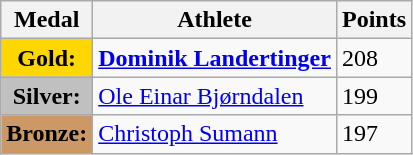<table class="wikitable">
<tr>
<th><strong>Medal</strong></th>
<th><strong>Athlete</strong></th>
<th><strong>Points</strong></th>
</tr>
<tr>
<td style="text-align:center;background-color:gold;"><strong>Gold:</strong></td>
<td> <strong><a href='#'>Dominik Landertinger</a></strong></td>
<td>208</td>
</tr>
<tr>
<td style="text-align:center;background-color:silver;"><strong>Silver:</strong></td>
<td> <a href='#'>Ole Einar Bjørndalen</a></td>
<td>199</td>
</tr>
<tr>
<td style="text-align:center;background-color:#CC9966;"><strong>Bronze:</strong></td>
<td> <a href='#'>Christoph Sumann</a></td>
<td>197</td>
</tr>
</table>
